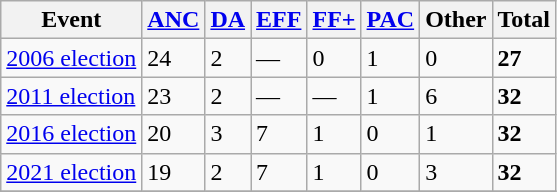<table class="wikitable">
<tr>
<th>Event</th>
<th><a href='#'>ANC</a></th>
<th><a href='#'>DA</a></th>
<th><a href='#'>EFF</a></th>
<th><a href='#'>FF+</a></th>
<th><a href='#'>PAC</a></th>
<th>Other</th>
<th>Total</th>
</tr>
<tr>
<td><a href='#'>2006 election</a></td>
<td>24</td>
<td>2</td>
<td>—</td>
<td>0</td>
<td>1</td>
<td>0</td>
<td><strong>27</strong></td>
</tr>
<tr>
<td><a href='#'>2011 election</a></td>
<td>23</td>
<td>2</td>
<td>—</td>
<td>—</td>
<td>1</td>
<td>6</td>
<td><strong>32</strong></td>
</tr>
<tr>
<td><a href='#'>2016 election</a></td>
<td>20</td>
<td>3</td>
<td>7</td>
<td>1</td>
<td>0</td>
<td>1</td>
<td><strong>32</strong></td>
</tr>
<tr>
<td><a href='#'>2021 election</a></td>
<td>19</td>
<td>2</td>
<td>7</td>
<td>1</td>
<td>0</td>
<td>3</td>
<td><strong>32</strong></td>
</tr>
<tr>
</tr>
</table>
